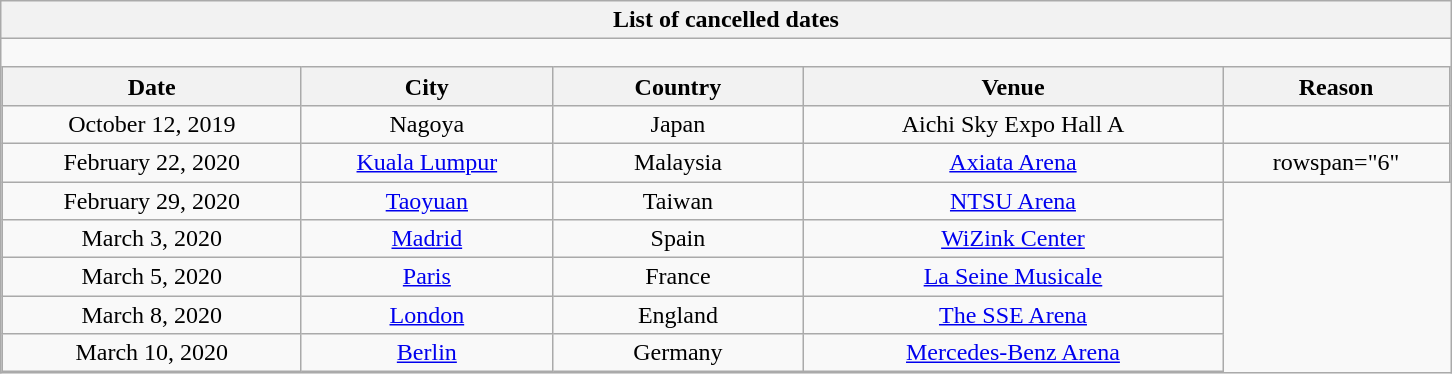<table class="wikitable" style="text-align:center;">
<tr>
<th>List of cancelled dates</th>
</tr>
<tr>
<td style="padding:0; border:none;"><br><table class="wikitable plainrowheaders" style="border:none; margin:0; width:100%; text-align:center;">
<tr>
<th scope="col" style="width:12em;">Date</th>
<th scope="col" style="width:10em;">City</th>
<th scope="col" style="width:10em;">Country</th>
<th scope="col" style="width:17em;">Venue</th>
<th scope="col" style="width:9em;">Reason</th>
</tr>
<tr>
<td>October 12, 2019</td>
<td>Nagoya</td>
<td>Japan</td>
<td>Aichi Sky Expo Hall A</td>
<td></td>
</tr>
<tr>
<td>February 22, 2020</td>
<td><a href='#'>Kuala Lumpur</a></td>
<td>Malaysia</td>
<td><a href='#'>Axiata Arena</a></td>
<td>rowspan="6" </td>
</tr>
<tr>
<td>February 29, 2020</td>
<td><a href='#'>Taoyuan</a></td>
<td>Taiwan</td>
<td><a href='#'>NTSU Arena</a></td>
</tr>
<tr>
<td>March 3, 2020</td>
<td><a href='#'>Madrid</a></td>
<td>Spain</td>
<td><a href='#'>WiZink Center</a></td>
</tr>
<tr>
<td>March 5, 2020</td>
<td><a href='#'>Paris</a></td>
<td>France</td>
<td><a href='#'>La Seine Musicale</a></td>
</tr>
<tr>
<td>March 8, 2020</td>
<td><a href='#'>London</a></td>
<td>England</td>
<td><a href='#'>The SSE Arena</a></td>
</tr>
<tr>
<td>March 10, 2020</td>
<td><a href='#'>Berlin</a></td>
<td>Germany</td>
<td><a href='#'>Mercedes-Benz Arena</a></td>
</tr>
</table>
</td>
</tr>
</table>
